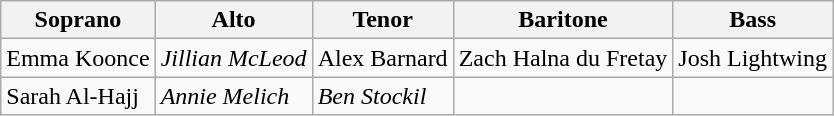<table class="wikitable">
<tr>
<th>Soprano</th>
<th>Alto</th>
<th>Tenor</th>
<th>Baritone</th>
<th>Bass</th>
</tr>
<tr>
<td>Emma Koonce</td>
<td><em>Jillian McLeod</em></td>
<td>Alex Barnard</td>
<td>Zach Halna du Fretay</td>
<td>Josh Lightwing</td>
</tr>
<tr>
<td>Sarah Al-Hajj</td>
<td><em>Annie Melich</em></td>
<td><em>Ben Stockil</em></td>
<td></td>
<td></td>
</tr>
</table>
